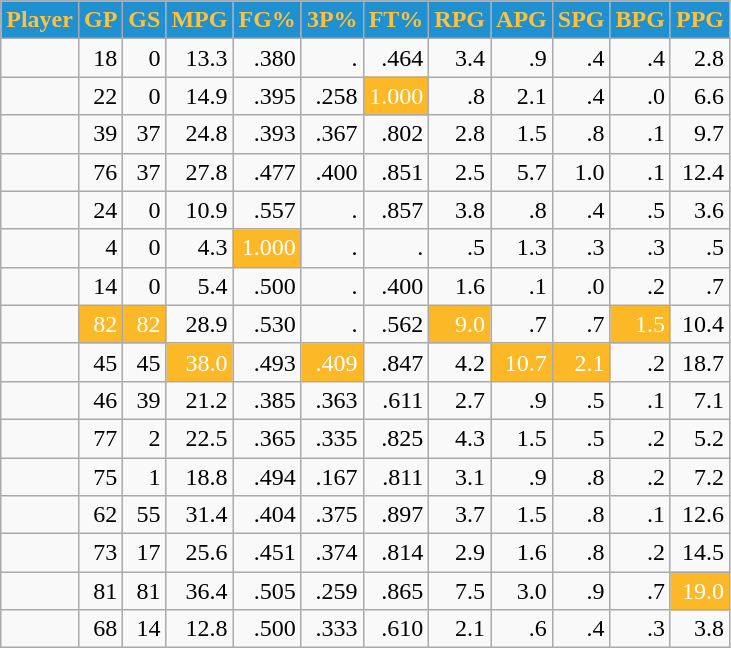<table class="wikitable sortable" style="text-align:right;">
<tr>
<th style="background:#1F90D1; color:#FFC139">Player</th>
<th style="background:#1F90D1; color:#FFC139">GP</th>
<th style="background:#1F90D1; color:#FFC139">GS</th>
<th style="background:#1F90D1; color:#FFC139">MPG</th>
<th style="background:#1F90D1; color:#FFC139">FG%</th>
<th style="background:#1F90D1; color:#FFC139">3P%</th>
<th style="background:#1F90D1; color:#FFC139">FT%</th>
<th style="background:#1F90D1; color:#FFC139">RPG</th>
<th style="background:#1F90D1; color:#FFC139">APG</th>
<th style="background:#1F90D1; color:#FFC139">SPG</th>
<th style="background:#1F90D1; color:#FFC139">BPG</th>
<th style="background:#1F90D1; color:#FFC139">PPG</th>
</tr>
<tr>
<td></td>
<td>18</td>
<td>0</td>
<td>13.3</td>
<td>.380</td>
<td>.</td>
<td>.464</td>
<td>3.4</td>
<td>.9</td>
<td>.4</td>
<td>.4</td>
<td>2.8</td>
</tr>
<tr>
<td></td>
<td>22</td>
<td>0</td>
<td>14.9</td>
<td>.395</td>
<td>.258</td>
<td style="background:#FDB827;color:#FFFFFF;">1.000</td>
<td>.8</td>
<td>2.1</td>
<td>.4</td>
<td>.0</td>
<td>6.6</td>
</tr>
<tr>
<td></td>
<td>39</td>
<td>37</td>
<td>24.8</td>
<td>.393</td>
<td>.367</td>
<td>.802</td>
<td>2.8</td>
<td>1.5</td>
<td>.8</td>
<td>.1</td>
<td>9.7</td>
</tr>
<tr>
<td></td>
<td>76</td>
<td>37</td>
<td>27.8</td>
<td>.477</td>
<td>.400</td>
<td>.851</td>
<td>2.5</td>
<td>5.7</td>
<td>1.0</td>
<td>.1</td>
<td>12.4</td>
</tr>
<tr>
<td></td>
<td>24</td>
<td>0</td>
<td>10.9</td>
<td>.557</td>
<td>.</td>
<td>.857</td>
<td>3.8</td>
<td>.8</td>
<td>.4</td>
<td>.5</td>
<td>3.6</td>
</tr>
<tr>
<td></td>
<td>4</td>
<td>0</td>
<td>4.3</td>
<td style="background:#FDB827;color:#FFFFFF;">1.000</td>
<td>.</td>
<td>.</td>
<td>.5</td>
<td>1.3</td>
<td>.3</td>
<td>.3</td>
<td>.5</td>
</tr>
<tr>
<td></td>
<td>14</td>
<td>0</td>
<td>5.4</td>
<td>.500</td>
<td>.</td>
<td>.400</td>
<td>1.6</td>
<td>.1</td>
<td>.0</td>
<td>.2</td>
<td>.7</td>
</tr>
<tr>
<td></td>
<td style="background:#FDB827;color:#FFFFFF;">82</td>
<td style="background:#FDB827;color:#FFFFFF;">82</td>
<td>28.9</td>
<td>.530</td>
<td>.</td>
<td>.562</td>
<td style="background:#FDB827;color:#FFFFFF;">9.0</td>
<td>.7</td>
<td>.7</td>
<td style="background:#FDB827;color:#FFFFFF;">1.5</td>
<td>10.4</td>
</tr>
<tr>
<td></td>
<td>45</td>
<td>45</td>
<td style="background:#FDB827;color:#FFFFFF;">38.0</td>
<td>.493</td>
<td style="background:#FDB827;color:#FFFFFF;">.409</td>
<td>.847</td>
<td>4.2</td>
<td style="background:#FDB827;color:#FFFFFF;">10.7</td>
<td style="background:#FDB827;color:#FFFFFF;">2.1</td>
<td>.2</td>
<td>18.7</td>
</tr>
<tr>
<td></td>
<td>46</td>
<td>39</td>
<td>21.2</td>
<td>.385</td>
<td>.363</td>
<td>.611</td>
<td>2.7</td>
<td>.9</td>
<td>.5</td>
<td>.1</td>
<td>7.1</td>
</tr>
<tr>
<td></td>
<td>77</td>
<td>2</td>
<td>22.5</td>
<td>.365</td>
<td>.335</td>
<td>.825</td>
<td>4.3</td>
<td>1.5</td>
<td>.5</td>
<td>.2</td>
<td>5.2</td>
</tr>
<tr>
<td></td>
<td>75</td>
<td>1</td>
<td>18.8</td>
<td>.494</td>
<td>.167</td>
<td>.811</td>
<td>3.1</td>
<td>.9</td>
<td>.8</td>
<td>.2</td>
<td>7.2</td>
</tr>
<tr>
<td></td>
<td>62</td>
<td>55</td>
<td>31.4</td>
<td>.404</td>
<td>.375</td>
<td>.897</td>
<td>3.7</td>
<td>1.5</td>
<td>.8</td>
<td>.1</td>
<td>12.6</td>
</tr>
<tr>
<td></td>
<td>73</td>
<td>17</td>
<td>25.6</td>
<td>.451</td>
<td>.374</td>
<td>.814</td>
<td>2.9</td>
<td>1.6</td>
<td>.8</td>
<td>.2</td>
<td>14.5</td>
</tr>
<tr>
<td></td>
<td>81</td>
<td>81</td>
<td>36.4</td>
<td>.505</td>
<td>.259</td>
<td>.865</td>
<td>7.5</td>
<td>3.0</td>
<td>.9</td>
<td>.7</td>
<td style="background:#FDB827;color:#FFFFFF;">19.0</td>
</tr>
<tr>
<td></td>
<td>68</td>
<td>14</td>
<td>12.8</td>
<td>.500</td>
<td>.333</td>
<td>.610</td>
<td>2.1</td>
<td>.6</td>
<td>.4</td>
<td>.3</td>
<td>3.8</td>
</tr>
</table>
